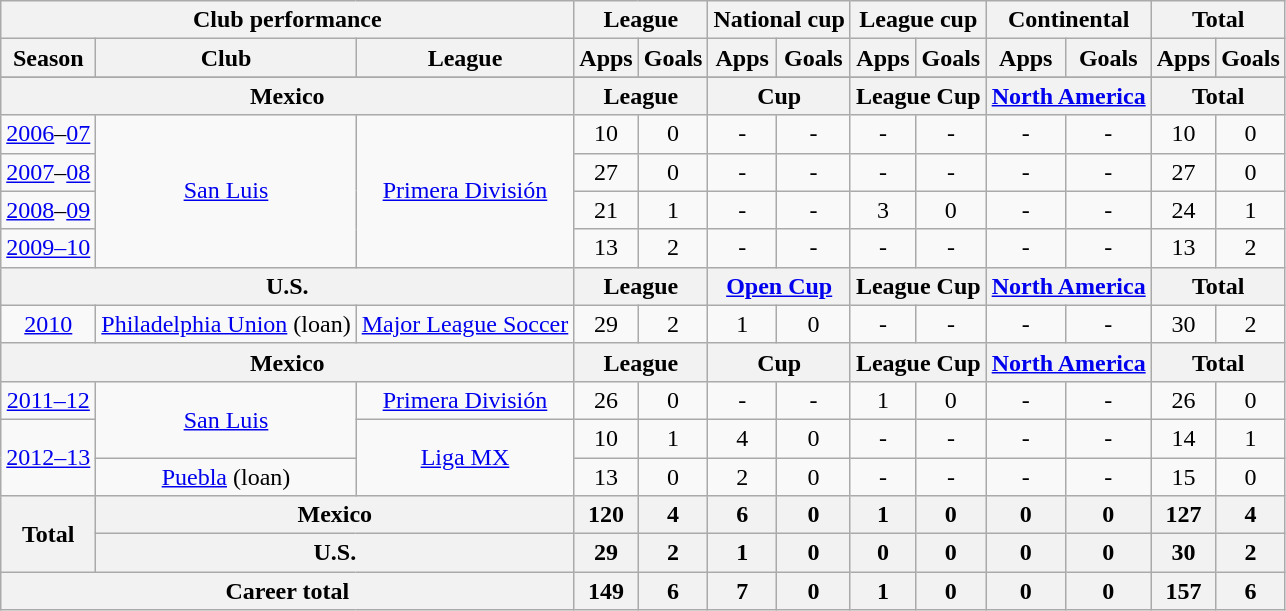<table class="wikitable" style="text-align:center">
<tr>
<th colspan=3>Club performance</th>
<th colspan=2>League</th>
<th colspan=2>National cup</th>
<th colspan=2>League cup</th>
<th colspan=2>Continental</th>
<th colspan=2>Total</th>
</tr>
<tr>
<th>Season</th>
<th>Club</th>
<th>League</th>
<th>Apps</th>
<th>Goals</th>
<th>Apps</th>
<th>Goals</th>
<th>Apps</th>
<th>Goals</th>
<th>Apps</th>
<th>Goals</th>
<th>Apps</th>
<th>Goals</th>
</tr>
<tr>
</tr>
<tr>
<th colspan=3>Mexico</th>
<th colspan=2>League</th>
<th colspan=2>Cup</th>
<th colspan=2>League Cup</th>
<th colspan=2><a href='#'>North America</a></th>
<th colspan=2>Total</th>
</tr>
<tr>
<td><a href='#'>2006</a>–<a href='#'>07</a></td>
<td rowspan="4"><a href='#'>San Luis</a></td>
<td rowspan="4"><a href='#'>Primera División</a></td>
<td>10</td>
<td>0</td>
<td>-</td>
<td>-</td>
<td>-</td>
<td>-</td>
<td>-</td>
<td>-</td>
<td>10</td>
<td>0</td>
</tr>
<tr>
<td><a href='#'>2007</a>–<a href='#'>08</a></td>
<td>27</td>
<td>0</td>
<td>-</td>
<td>-</td>
<td>-</td>
<td>-</td>
<td>-</td>
<td>-</td>
<td>27</td>
<td>0</td>
</tr>
<tr>
<td><a href='#'>2008</a>–<a href='#'>09</a></td>
<td>21</td>
<td>1</td>
<td>-</td>
<td>-</td>
<td>3</td>
<td>0</td>
<td>-</td>
<td>-</td>
<td>24</td>
<td>1</td>
</tr>
<tr>
<td><a href='#'>2009–10</a></td>
<td>13</td>
<td>2</td>
<td>-</td>
<td>-</td>
<td>-</td>
<td>-</td>
<td>-</td>
<td>-</td>
<td>13</td>
<td>2</td>
</tr>
<tr>
<th colspan=3>U.S.</th>
<th colspan=2>League</th>
<th colspan=2><a href='#'>Open Cup</a></th>
<th colspan=2>League Cup</th>
<th colspan=2><a href='#'>North America</a></th>
<th colspan=2>Total</th>
</tr>
<tr>
<td><a href='#'>2010</a></td>
<td rowspan="1"><a href='#'>Philadelphia Union</a> (loan)</td>
<td rowspan="1"><a href='#'>Major League Soccer</a></td>
<td>29</td>
<td>2</td>
<td>1</td>
<td>0</td>
<td>-</td>
<td>-</td>
<td>-</td>
<td>-</td>
<td>30</td>
<td>2</td>
</tr>
<tr>
<th colspan=3>Mexico</th>
<th colspan=2>League</th>
<th colspan=2>Cup</th>
<th colspan=2>League Cup</th>
<th colspan=2><a href='#'>North America</a></th>
<th colspan=2>Total</th>
</tr>
<tr>
<td><a href='#'>2011–12</a></td>
<td rowspan="2"><a href='#'>San Luis</a></td>
<td rowspan="1"><a href='#'>Primera División</a></td>
<td>26</td>
<td>0</td>
<td>-</td>
<td>-</td>
<td>1</td>
<td>0</td>
<td>-</td>
<td>-</td>
<td>26</td>
<td>0</td>
</tr>
<tr>
<td rowspan="2"><a href='#'>2012–13</a></td>
<td rowspan="2"><a href='#'>Liga MX</a></td>
<td>10</td>
<td>1</td>
<td>4</td>
<td>0</td>
<td>-</td>
<td>-</td>
<td>-</td>
<td>-</td>
<td>14</td>
<td>1</td>
</tr>
<tr>
<td rowspan="1"><a href='#'>Puebla</a> (loan)</td>
<td>13</td>
<td>0</td>
<td>2</td>
<td>0</td>
<td>-</td>
<td>-</td>
<td>-</td>
<td>-</td>
<td>15</td>
<td>0</td>
</tr>
<tr>
<th rowspan=2>Total</th>
<th colspan=2>Mexico</th>
<th>120</th>
<th>4</th>
<th>6</th>
<th>0</th>
<th>1</th>
<th>0</th>
<th>0</th>
<th>0</th>
<th>127</th>
<th>4</th>
</tr>
<tr>
<th colspan=2>U.S.</th>
<th>29</th>
<th>2</th>
<th>1</th>
<th>0</th>
<th>0</th>
<th>0</th>
<th>0</th>
<th>0</th>
<th>30</th>
<th>2</th>
</tr>
<tr>
<th colspan=3>Career total</th>
<th>149</th>
<th>6</th>
<th>7</th>
<th>0</th>
<th>1</th>
<th>0</th>
<th>0</th>
<th>0</th>
<th>157</th>
<th>6</th>
</tr>
</table>
